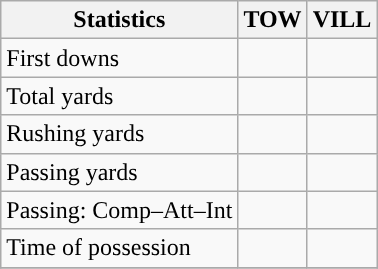<table class="wikitable" style="float: left;">
<tr>
<th>Statistics</th>
<th>TOW</th>
<th>VILL</th>
</tr>
<tr>
<td>First downs</td>
<td></td>
<td></td>
</tr>
<tr>
<td>Total yards</td>
<td></td>
<td></td>
</tr>
<tr>
<td>Rushing yards</td>
<td></td>
<td></td>
</tr>
<tr>
<td>Passing yards</td>
<td></td>
<td></td>
</tr>
<tr>
<td>Passing: Comp–Att–Int</td>
<td></td>
<td></td>
</tr>
<tr>
<td>Time of possession</td>
<td></td>
<td></td>
</tr>
<tr>
</tr>
</table>
